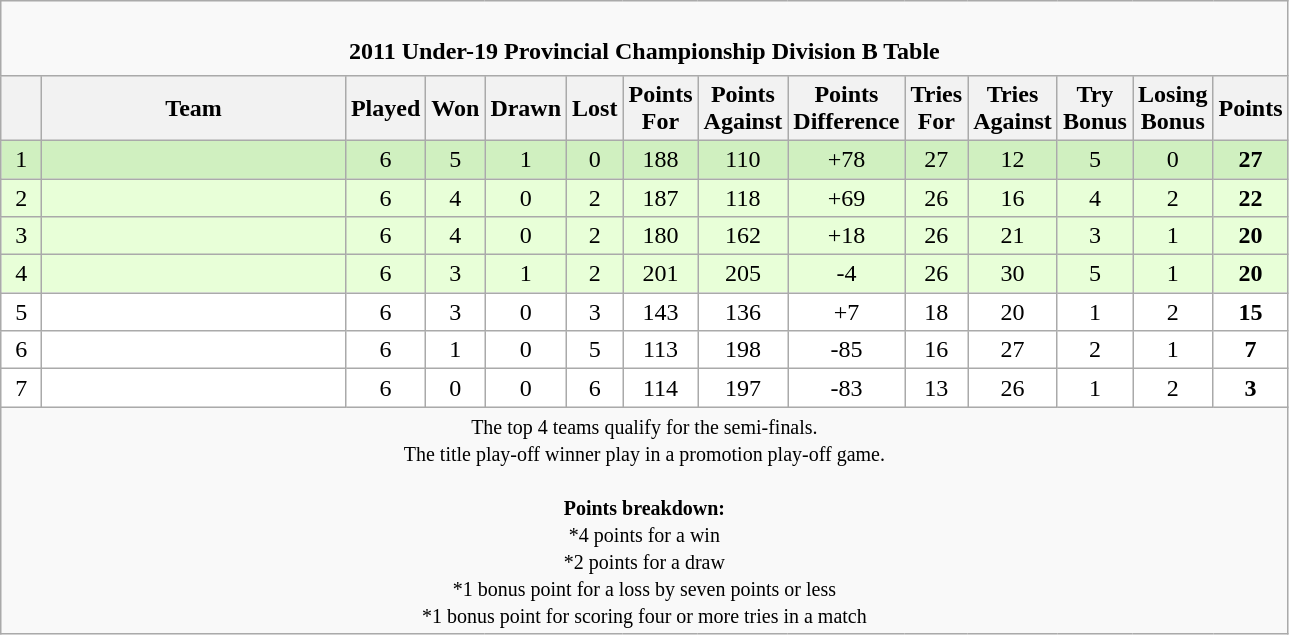<table class="wikitable" style="text-align: center;">
<tr>
<td colspan="14" cellpadding="0" cellspacing="0"><br><table border="0" width="100%" cellpadding="0" cellspacing="0">
<tr>
<td style="border:0px"><strong>2011 Under-19 Provincial Championship Division B Table</strong></td>
</tr>
</table>
</td>
</tr>
<tr>
<th bgcolor="#efefef" width="20"></th>
<th bgcolor="#efefef" width="195">Team</th>
<th bgcolor="#efefef" width="20">Played</th>
<th bgcolor="#efefef" width="20">Won</th>
<th bgcolor="#efefef" width="20">Drawn</th>
<th bgcolor="#efefef" width="20">Lost</th>
<th bgcolor="#efefef" width="20">Points For</th>
<th bgcolor="#efefef" width="20">Points Against</th>
<th bgcolor="#efefef" width="20">Points Difference</th>
<th bgcolor="#efefef" width="20">Tries For</th>
<th bgcolor="#efefef" width="20">Tries Against</th>
<th bgcolor="#efefef" width="20">Try Bonus</th>
<th bgcolor="#efefef" width="20">Losing Bonus</th>
<th bgcolor="#efefef" width="20">Points<br></th>
</tr>
<tr bgcolor=#D0F0C0 align=center>
<td>1</td>
<td align=left></td>
<td>6</td>
<td>5</td>
<td>1</td>
<td>0</td>
<td>188</td>
<td>110</td>
<td>+78</td>
<td>27</td>
<td>12</td>
<td>5</td>
<td>0</td>
<td><strong>27</strong></td>
</tr>
<tr bgcolor=#E8FFD8 align=center>
<td>2</td>
<td align=left></td>
<td>6</td>
<td>4</td>
<td>0</td>
<td>2</td>
<td>187</td>
<td>118</td>
<td>+69</td>
<td>26</td>
<td>16</td>
<td>4</td>
<td>2</td>
<td><strong>22</strong></td>
</tr>
<tr bgcolor=#E8FFD8 align=center>
<td>3</td>
<td align=left></td>
<td>6</td>
<td>4</td>
<td>0</td>
<td>2</td>
<td>180</td>
<td>162</td>
<td>+18</td>
<td>26</td>
<td>21</td>
<td>3</td>
<td>1</td>
<td><strong>20</strong></td>
</tr>
<tr bgcolor=#E8FFD8 align=center>
<td>4</td>
<td align=left></td>
<td>6</td>
<td>3</td>
<td>1</td>
<td>2</td>
<td>201</td>
<td>205</td>
<td>-4</td>
<td>26</td>
<td>30</td>
<td>5</td>
<td>1</td>
<td><strong>20</strong></td>
</tr>
<tr bgcolor=#ffffff align=center>
<td>5</td>
<td align=left></td>
<td>6</td>
<td>3</td>
<td>0</td>
<td>3</td>
<td>143</td>
<td>136</td>
<td>+7</td>
<td>18</td>
<td>20</td>
<td>1</td>
<td>2</td>
<td><strong>15</strong></td>
</tr>
<tr bgcolor=#ffffff align=center>
<td>6</td>
<td align=left></td>
<td>6</td>
<td>1</td>
<td>0</td>
<td>5</td>
<td>113</td>
<td>198</td>
<td>-85</td>
<td>16</td>
<td>27</td>
<td>2</td>
<td>1</td>
<td><strong>7</strong></td>
</tr>
<tr bgcolor=#ffffff align=center>
<td>7</td>
<td align=left></td>
<td>6</td>
<td>0</td>
<td>0</td>
<td>6</td>
<td>114</td>
<td>197</td>
<td>-83</td>
<td>13</td>
<td>26</td>
<td>1</td>
<td>2</td>
<td><strong>3</strong></td>
</tr>
<tr |align=left|>
<td colspan="14" style="border:0px"><small>The top 4 teams qualify for the semi-finals.<br>The title play-off winner play in a promotion play-off game.<br><br><strong>Points breakdown:</strong><br>*4 points for a win<br>*2 points for a draw<br>*1 bonus point for a loss by seven points or less<br>*1 bonus point for scoring four or more tries in a match</small></td>
</tr>
</table>
